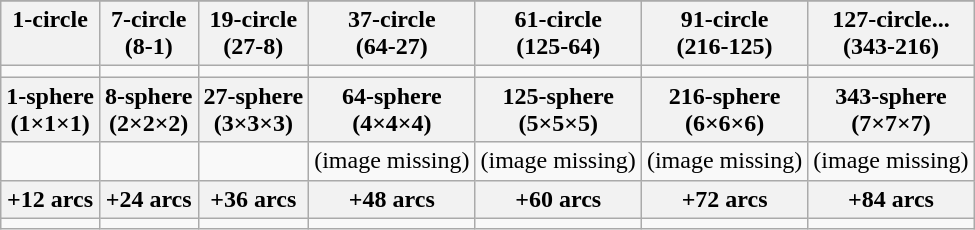<table class="wikitable">
<tr>
</tr>
<tr valign=top>
<th>1-circle<br> </th>
<th>7-circle<br>(8-1)</th>
<th>19-circle<br>(27-8)</th>
<th>37-circle<br>(64-27)</th>
<th>61-circle<br>(125-64)</th>
<th>91-circle<br>(216-125)</th>
<th>127-circle...<br>(343-216)</th>
</tr>
<tr align=center valign=top>
<td></td>
<td></td>
<td></td>
<td></td>
<td></td>
<td></td>
<td></td>
</tr>
<tr>
<th>1-sphere<br>(1×1×1)</th>
<th>8-sphere<br>(2×2×2)</th>
<th>27-sphere<br>(3×3×3)</th>
<th>64-sphere<br>(4×4×4)</th>
<th>125-sphere<br>(5×5×5)</th>
<th>216-sphere<br>(6×6×6)</th>
<th>343-sphere<br>(7×7×7)</th>
</tr>
<tr>
<td></td>
<td></td>
<td></td>
<td>(image missing)</td>
<td>(image missing)</td>
<td>(image missing)</td>
<td>(image missing)</td>
</tr>
<tr valign=top>
<th>+12 arcs</th>
<th>+24 arcs</th>
<th>+36 arcs</th>
<th>+48 arcs</th>
<th>+60 arcs</th>
<th>+72 arcs</th>
<th>+84 arcs</th>
</tr>
<tr align=center valign=top>
<td></td>
<td></td>
<td></td>
<td></td>
<td></td>
<td></td>
<td></td>
</tr>
</table>
